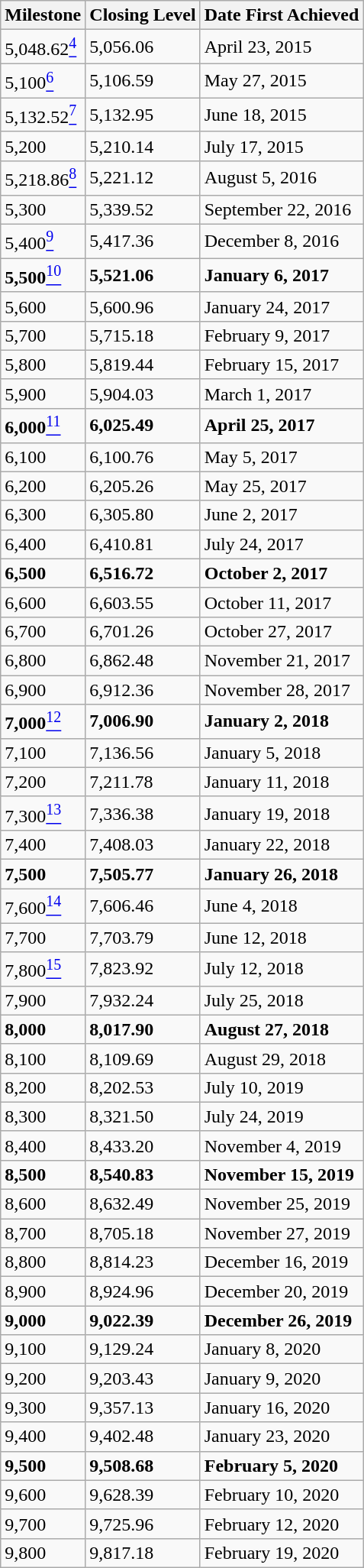<table class="wikitable">
<tr>
<th>Milestone</th>
<th>Closing Level</th>
<th>Date First Achieved</th>
</tr>
<tr>
<td>5,048.62<a href='#'><sup>4</sup></a></td>
<td>5,056.06</td>
<td>April 23, 2015</td>
</tr>
<tr>
<td>5,100<a href='#'><sup>6</sup></a></td>
<td>5,106.59</td>
<td>May 27, 2015</td>
</tr>
<tr>
<td>5,132.52<a href='#'><sup>7</sup></a></td>
<td>5,132.95</td>
<td>June 18, 2015</td>
</tr>
<tr>
<td>5,200</td>
<td>5,210.14</td>
<td>July 17, 2015</td>
</tr>
<tr>
<td>5,218.86<a href='#'><sup>8</sup></a></td>
<td>5,221.12</td>
<td>August 5, 2016</td>
</tr>
<tr>
<td>5,300</td>
<td>5,339.52</td>
<td>September 22, 2016</td>
</tr>
<tr>
<td>5,400<a href='#'><sup>9</sup></a></td>
<td>5,417.36</td>
<td>December 8, 2016</td>
</tr>
<tr>
<td><strong>5,500</strong><a href='#'><sup>10</sup></a></td>
<td><strong>5,521.06</strong></td>
<td><strong>January 6, 2017</strong></td>
</tr>
<tr>
<td>5,600</td>
<td>5,600.96</td>
<td>January 24, 2017</td>
</tr>
<tr>
<td>5,700</td>
<td>5,715.18</td>
<td>February 9, 2017</td>
</tr>
<tr>
<td>5,800</td>
<td>5,819.44</td>
<td>February 15, 2017</td>
</tr>
<tr>
<td>5,900</td>
<td>5,904.03</td>
<td>March 1, 2017</td>
</tr>
<tr>
<td><strong>6,000</strong><a href='#'><sup>11</sup></a></td>
<td><strong>6,025.49</strong></td>
<td><strong>April 25, 2017</strong></td>
</tr>
<tr>
<td>6,100</td>
<td>6,100.76</td>
<td>May 5, 2017</td>
</tr>
<tr>
<td>6,200</td>
<td>6,205.26</td>
<td>May 25, 2017</td>
</tr>
<tr>
<td>6,300</td>
<td>6,305.80</td>
<td>June 2, 2017</td>
</tr>
<tr>
<td>6,400</td>
<td>6,410.81</td>
<td>July 24, 2017</td>
</tr>
<tr>
<td><strong>6,500</strong></td>
<td><strong>6,516.72</strong></td>
<td><strong>October 2, 2017</strong></td>
</tr>
<tr>
<td>6,600</td>
<td>6,603.55</td>
<td>October 11, 2017</td>
</tr>
<tr>
<td>6,700</td>
<td>6,701.26</td>
<td>October 27, 2017</td>
</tr>
<tr>
<td>6,800</td>
<td>6,862.48</td>
<td>November 21, 2017</td>
</tr>
<tr>
<td>6,900</td>
<td>6,912.36</td>
<td>November 28, 2017</td>
</tr>
<tr>
<td><strong>7,000</strong><a href='#'><sup>12</sup></a></td>
<td><strong>7,006.90</strong></td>
<td><strong>January 2, 2018</strong></td>
</tr>
<tr>
<td>7,100</td>
<td>7,136.56</td>
<td>January 5, 2018</td>
</tr>
<tr>
<td>7,200</td>
<td>7,211.78</td>
<td>January 11, 2018</td>
</tr>
<tr>
<td>7,300<a href='#'><sup>13</sup></a></td>
<td>7,336.38</td>
<td>January 19, 2018</td>
</tr>
<tr>
<td>7,400</td>
<td>7,408.03</td>
<td>January 22, 2018</td>
</tr>
<tr>
<td><strong>7,500</strong></td>
<td><strong>7,505.77</strong></td>
<td><strong>January 26, 2018</strong></td>
</tr>
<tr>
<td>7,600<a href='#'><sup>14</sup></a></td>
<td>7,606.46</td>
<td>June 4, 2018</td>
</tr>
<tr>
<td>7,700</td>
<td>7,703.79</td>
<td>June 12, 2018</td>
</tr>
<tr>
<td>7,800<a href='#'><sup>15</sup></a></td>
<td>7,823.92</td>
<td>July 12, 2018</td>
</tr>
<tr>
<td>7,900</td>
<td>7,932.24</td>
<td>July 25, 2018</td>
</tr>
<tr>
<td><strong>8,000</strong></td>
<td><strong>8,017.90</strong></td>
<td><strong>August 27, 2018</strong></td>
</tr>
<tr>
<td>8,100</td>
<td>8,109.69</td>
<td>August 29, 2018</td>
</tr>
<tr>
<td>8,200</td>
<td>8,202.53</td>
<td>July 10, 2019</td>
</tr>
<tr>
<td>8,300</td>
<td>8,321.50</td>
<td>July 24, 2019</td>
</tr>
<tr>
<td>8,400</td>
<td>8,433.20</td>
<td>November 4, 2019</td>
</tr>
<tr>
<td><strong>8,500</strong></td>
<td><strong>8,540.83</strong></td>
<td><strong>November 15, 2019</strong></td>
</tr>
<tr>
<td>8,600</td>
<td>8,632.49</td>
<td>November 25, 2019</td>
</tr>
<tr>
<td>8,700</td>
<td>8,705.18</td>
<td>November 27, 2019</td>
</tr>
<tr>
<td>8,800</td>
<td>8,814.23</td>
<td>December 16, 2019</td>
</tr>
<tr>
<td>8,900</td>
<td>8,924.96</td>
<td>December 20, 2019</td>
</tr>
<tr>
<td><strong>9,000</strong></td>
<td><strong>9,022.39</strong></td>
<td><strong>December 26, 2019</strong></td>
</tr>
<tr>
<td>9,100</td>
<td>9,129.24</td>
<td>January 8, 2020</td>
</tr>
<tr>
<td>9,200</td>
<td>9,203.43</td>
<td>January 9, 2020</td>
</tr>
<tr>
<td>9,300</td>
<td>9,357.13</td>
<td>January 16, 2020</td>
</tr>
<tr>
<td>9,400</td>
<td>9,402.48</td>
<td>January 23, 2020</td>
</tr>
<tr>
<td><strong>9,500</strong></td>
<td><strong>9,508.68</strong></td>
<td><strong>February 5, 2020</strong></td>
</tr>
<tr>
<td>9,600</td>
<td>9,628.39 </td>
<td>February 10, 2020</td>
</tr>
<tr>
<td>9,700</td>
<td>9,725.96 </td>
<td>February 12, 2020</td>
</tr>
<tr>
<td>9,800</td>
<td>9,817.18</td>
<td>February 19, 2020</td>
</tr>
</table>
